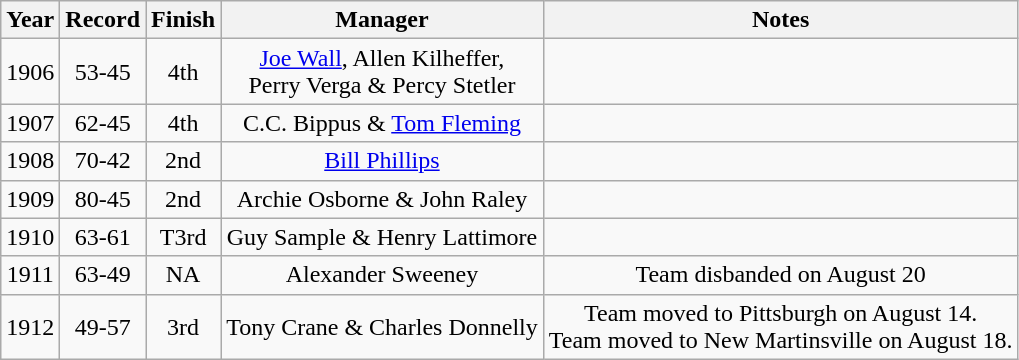<table class="wikitable">
<tr>
<th>Year</th>
<th>Record</th>
<th>Finish</th>
<th>Manager</th>
<th>Notes</th>
</tr>
<tr align=center>
<td>1906</td>
<td>53-45</td>
<td>4th</td>
<td><a href='#'>Joe Wall</a>, Allen Kilheffer, <br>Perry Verga & Percy Stetler</td>
<td></td>
</tr>
<tr align=center>
<td>1907</td>
<td>62-45</td>
<td>4th</td>
<td>C.C. Bippus & <a href='#'>Tom Fleming</a></td>
<td></td>
</tr>
<tr align=center>
<td>1908</td>
<td>70-42</td>
<td>2nd</td>
<td><a href='#'>Bill Phillips</a></td>
<td></td>
</tr>
<tr align=center>
<td>1909</td>
<td>80-45</td>
<td>2nd</td>
<td>Archie Osborne & John Raley</td>
<td></td>
</tr>
<tr align=center>
<td>1910</td>
<td>63-61</td>
<td>T3rd</td>
<td>Guy Sample & Henry Lattimore</td>
<td></td>
</tr>
<tr align=center>
<td>1911</td>
<td>63-49</td>
<td>NA</td>
<td>Alexander Sweeney</td>
<td>Team disbanded on August 20</td>
</tr>
<tr align=center>
<td>1912</td>
<td>49-57</td>
<td>3rd</td>
<td>Tony Crane & Charles Donnelly</td>
<td>Team moved to Pittsburgh on August 14.<br> Team moved to New Martinsville on August 18.</td>
</tr>
</table>
